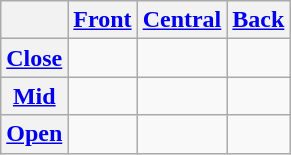<table class="wikitable" style="text-align: center;">
<tr>
<th></th>
<th><a href='#'>Front</a></th>
<th><a href='#'>Central</a></th>
<th><a href='#'>Back</a></th>
</tr>
<tr>
<th><a href='#'>Close</a></th>
<td> </td>
<td></td>
<td> </td>
</tr>
<tr>
<th><a href='#'>Mid</a></th>
<td></td>
<td></td>
<td></td>
</tr>
<tr>
<th><a href='#'>Open</a></th>
<td></td>
<td> </td>
<td></td>
</tr>
</table>
